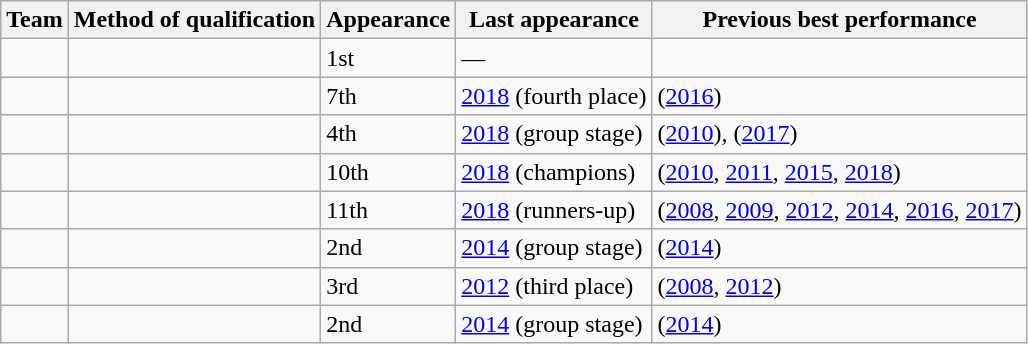<table class="wikitable sortable">
<tr>
<th>Team</th>
<th>Method of qualification</th>
<th data-sort-type="number">Appearance</th>
<th>Last appearance</th>
<th>Previous best performance</th>
</tr>
<tr>
<td></td>
<td></td>
<td>1st</td>
<td>—</td>
<td></td>
</tr>
<tr>
<td></td>
<td></td>
<td>7th</td>
<td><a href='#'>2018</a> (fourth place)</td>
<td> (<a href='#'>2016</a>)</td>
</tr>
<tr>
<td></td>
<td></td>
<td>4th</td>
<td><a href='#'>2018</a> (group stage)</td>
<td> (<a href='#'>2010</a>),  (<a href='#'>2017</a>)</td>
</tr>
<tr>
<td></td>
<td></td>
<td>10th</td>
<td><a href='#'>2018</a> (champions)</td>
<td> (<a href='#'>2010</a>, <a href='#'>2011</a>, <a href='#'>2015</a>, <a href='#'>2018</a>)</td>
</tr>
<tr>
<td></td>
<td></td>
<td>11th</td>
<td><a href='#'>2018</a> (runners-up)</td>
<td> (<a href='#'>2008</a>, <a href='#'>2009</a>, <a href='#'>2012</a>, <a href='#'>2014</a>, <a href='#'>2016</a>, <a href='#'>2017</a>)</td>
</tr>
<tr>
<td></td>
<td></td>
<td>2nd</td>
<td><a href='#'>2014</a> (group stage)</td>
<td> (<a href='#'>2014</a>)</td>
</tr>
<tr>
<td></td>
<td></td>
<td>3rd</td>
<td><a href='#'>2012</a> (third place)</td>
<td> (<a href='#'>2008</a>, <a href='#'>2012</a>)</td>
</tr>
<tr>
<td></td>
<td></td>
<td>2nd</td>
<td><a href='#'>2014</a> (group stage)</td>
<td> (<a href='#'>2014</a>)</td>
</tr>
</table>
